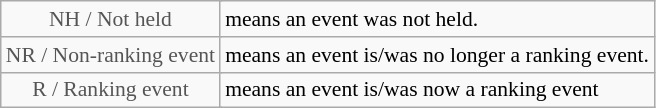<table class="wikitable" style="font-size:90%">
<tr>
<td align=center style="color:#555555;" colspan=4>NH / Not held</td>
<td>means an event was not held.</td>
</tr>
<tr>
<td align=center style="color:#555555;" colspan=4>NR / Non-ranking event</td>
<td>means an event is/was no longer a ranking event.</td>
</tr>
<tr>
<td align=center style="color:#555555;" colspan=4>R / Ranking event</td>
<td>means an event is/was now a ranking event</td>
</tr>
</table>
